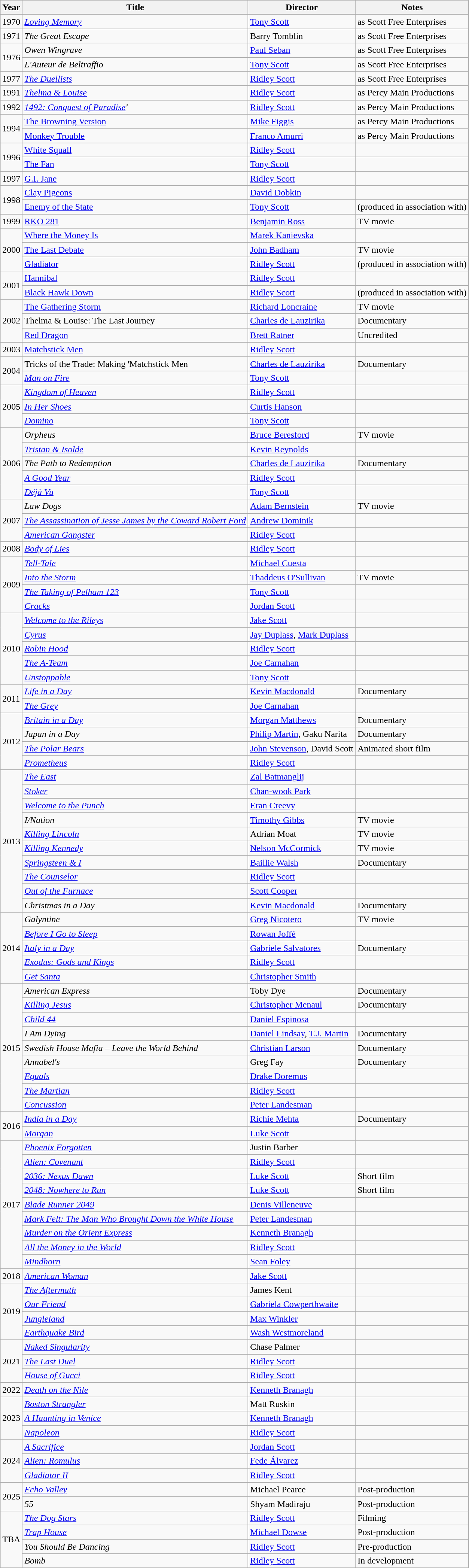<table class="wikitable sortable">
<tr>
<th>Year</th>
<th>Title</th>
<th>Director</th>
<th>Notes</th>
</tr>
<tr>
<td>1970</td>
<td><em><a href='#'>Loving Memory</a></em></td>
<td><a href='#'>Tony Scott</a></td>
<td>as Scott Free Enterprises</td>
</tr>
<tr>
<td>1971</td>
<td><em>The Great Escape</em></td>
<td>Barry Tomblin</td>
<td>as Scott Free Enterprises</td>
</tr>
<tr>
<td rowspan="2">1976</td>
<td><em>Owen Wingrave</em></td>
<td><a href='#'>Paul Seban</a></td>
<td>as Scott Free Enterprises</td>
</tr>
<tr>
<td><em>L'Auteur de Beltraffio</em></td>
<td><a href='#'>Tony Scott</a></td>
<td>as Scott Free Enterprises</td>
</tr>
<tr>
<td>1977</td>
<td><em><a href='#'>The Duellists</a></em></td>
<td><a href='#'>Ridley Scott</a></td>
<td>as Scott Free Enterprises</td>
</tr>
<tr>
<td>1991</td>
<td><em><a href='#'>Thelma & Louise</a></em></td>
<td><a href='#'>Ridley Scott</a></td>
<td>as Percy Main Productions</td>
</tr>
<tr>
<td>1992</td>
<td><em><a href='#'>1492: Conquest of Paradise</a><strong>'</td>
<td><a href='#'>Ridley Scott</a></td>
<td>as Percy Main Productions</td>
</tr>
<tr>
<td rowspan="2">1994</td>
<td></em><a href='#'>The Browning Version</a><em></td>
<td><a href='#'>Mike Figgis</a></td>
<td>as Percy Main Productions</td>
</tr>
<tr>
<td></em><a href='#'>Monkey Trouble</a><em></td>
<td><a href='#'>Franco Amurri</a></td>
<td>as Percy Main Productions</td>
</tr>
<tr>
<td rowspan="2">1996</td>
<td></em><a href='#'>White Squall</a><em></td>
<td><a href='#'>Ridley Scott</a></td>
<td></td>
</tr>
<tr>
<td></em><a href='#'>The Fan</a><em></td>
<td><a href='#'>Tony Scott</a></td>
<td></td>
</tr>
<tr>
<td>1997</td>
<td></em><a href='#'>G.I. Jane</a><em></td>
<td><a href='#'>Ridley Scott</a></td>
<td></td>
</tr>
<tr>
<td rowspan="2">1998</td>
<td></em><a href='#'>Clay Pigeons</a><em></td>
<td><a href='#'>David Dobkin</a></td>
<td></td>
</tr>
<tr>
<td></em><a href='#'>Enemy of the State</a><em></td>
<td><a href='#'>Tony Scott</a></td>
<td>(produced in association with)</td>
</tr>
<tr>
<td>1999</td>
<td></em><a href='#'>RKO 281</a><em></td>
<td><a href='#'>Benjamin Ross</a></td>
<td>TV movie</td>
</tr>
<tr>
<td rowspan="3">2000</td>
<td></em><a href='#'>Where the Money Is</a><em></td>
<td><a href='#'>Marek Kanievska</a></td>
<td></td>
</tr>
<tr>
<td></em><a href='#'>The Last Debate</a><em></td>
<td><a href='#'>John Badham</a></td>
<td>TV movie</td>
</tr>
<tr>
<td></em><a href='#'>Gladiator</a><em></td>
<td><a href='#'>Ridley Scott</a></td>
<td>(produced in association with)</td>
</tr>
<tr>
<td rowspan="2">2001</td>
<td></em><a href='#'>Hannibal</a><em></td>
<td><a href='#'>Ridley Scott</a></td>
<td></td>
</tr>
<tr>
<td></em><a href='#'>Black Hawk Down</a><em></td>
<td><a href='#'>Ridley Scott</a></td>
<td>(produced in association with)</td>
</tr>
<tr>
<td rowspan="3">2002</td>
<td></em><a href='#'>The Gathering Storm</a><em></td>
<td><a href='#'>Richard Loncraine</a></td>
<td>TV movie</td>
</tr>
<tr>
<td></em>Thelma & Louise: The Last Journey<em></td>
<td><a href='#'>Charles de Lauzirika</a></td>
<td>Documentary</td>
</tr>
<tr>
<td></em><a href='#'>Red Dragon</a><em></td>
<td><a href='#'>Brett Ratner</a></td>
<td>Uncredited</td>
</tr>
<tr>
<td>2003</td>
<td></em><a href='#'>Matchstick Men</a><em></td>
<td><a href='#'>Ridley Scott</a></td>
<td></td>
</tr>
<tr>
<td rowspan="2">2004</td>
<td></em>Tricks of the Trade: Making 'Matchstick Men</strong></td>
<td><a href='#'>Charles de Lauzirika</a></td>
<td>Documentary</td>
</tr>
<tr>
<td><em><a href='#'>Man on Fire</a></em></td>
<td><a href='#'>Tony Scott</a></td>
<td></td>
</tr>
<tr>
<td rowspan="3">2005</td>
<td><em><a href='#'>Kingdom of Heaven</a></em></td>
<td><a href='#'>Ridley Scott</a></td>
<td></td>
</tr>
<tr>
<td><em><a href='#'>In Her Shoes</a></em></td>
<td><a href='#'>Curtis Hanson</a></td>
<td></td>
</tr>
<tr>
<td><em><a href='#'>Domino</a></em></td>
<td><a href='#'>Tony Scott</a></td>
<td></td>
</tr>
<tr>
<td rowspan="5">2006</td>
<td><em>Orpheus</em></td>
<td><a href='#'>Bruce Beresford</a></td>
<td>TV movie</td>
</tr>
<tr>
<td><em><a href='#'>Tristan & Isolde</a></em></td>
<td><a href='#'>Kevin Reynolds</a></td>
<td></td>
</tr>
<tr>
<td><em>The Path to Redemption</em></td>
<td><a href='#'>Charles de Lauzirika</a></td>
<td>Documentary</td>
</tr>
<tr>
<td><em><a href='#'>A Good Year</a></em></td>
<td><a href='#'>Ridley Scott</a></td>
<td></td>
</tr>
<tr>
<td><em><a href='#'>Déjà Vu</a></em></td>
<td><a href='#'>Tony Scott</a></td>
<td></td>
</tr>
<tr>
<td rowspan="3">2007</td>
<td><em>Law Dogs</em></td>
<td><a href='#'>Adam Bernstein</a></td>
<td>TV movie</td>
</tr>
<tr>
<td><em><a href='#'>The Assassination of Jesse James by the Coward Robert Ford</a></em></td>
<td><a href='#'>Andrew Dominik</a></td>
<td></td>
</tr>
<tr>
<td><em><a href='#'>American Gangster</a></em></td>
<td><a href='#'>Ridley Scott</a></td>
<td></td>
</tr>
<tr>
<td>2008</td>
<td><em><a href='#'>Body of Lies</a></em></td>
<td><a href='#'>Ridley Scott</a></td>
<td></td>
</tr>
<tr>
<td rowspan="4">2009</td>
<td><em><a href='#'>Tell-Tale</a></em></td>
<td><a href='#'>Michael Cuesta</a></td>
<td></td>
</tr>
<tr>
<td><em><a href='#'>Into the Storm</a></em></td>
<td><a href='#'>Thaddeus O'Sullivan</a></td>
<td>TV movie</td>
</tr>
<tr>
<td><em><a href='#'>The Taking of Pelham 123</a></em></td>
<td><a href='#'>Tony Scott</a></td>
<td></td>
</tr>
<tr>
<td><em><a href='#'>Cracks</a></em></td>
<td><a href='#'>Jordan Scott</a></td>
<td></td>
</tr>
<tr>
<td rowspan="5">2010</td>
<td><em><a href='#'>Welcome to the Rileys</a></em></td>
<td><a href='#'>Jake Scott</a></td>
<td></td>
</tr>
<tr>
<td><em><a href='#'>Cyrus</a></em></td>
<td><a href='#'>Jay Duplass</a>, <a href='#'>Mark Duplass</a></td>
<td></td>
</tr>
<tr>
<td><em><a href='#'>Robin Hood</a></em></td>
<td><a href='#'>Ridley Scott</a></td>
<td></td>
</tr>
<tr>
<td><em><a href='#'>The A-Team</a></em></td>
<td><a href='#'>Joe Carnahan</a></td>
<td></td>
</tr>
<tr>
<td><em><a href='#'>Unstoppable</a></em></td>
<td><a href='#'>Tony Scott</a></td>
<td></td>
</tr>
<tr>
<td rowspan="2">2011</td>
<td><em><a href='#'>Life in a Day</a></em></td>
<td><a href='#'>Kevin Macdonald</a></td>
<td>Documentary</td>
</tr>
<tr>
<td><em><a href='#'>The Grey</a></em></td>
<td><a href='#'>Joe Carnahan</a></td>
<td></td>
</tr>
<tr>
<td rowspan="4">2012</td>
<td><em><a href='#'>Britain in a Day</a></em></td>
<td><a href='#'>Morgan Matthews</a></td>
<td>Documentary</td>
</tr>
<tr>
<td><em>Japan in a Day</em></td>
<td><a href='#'>Philip Martin</a>, Gaku Narita</td>
<td>Documentary</td>
</tr>
<tr>
<td><em><a href='#'>The Polar Bears</a></em></td>
<td><a href='#'>John Stevenson</a>, David Scott</td>
<td>Animated short film</td>
</tr>
<tr>
<td><em><a href='#'>Prometheus</a></em></td>
<td><a href='#'>Ridley Scott</a></td>
<td></td>
</tr>
<tr>
<td rowspan="10">2013</td>
<td><em><a href='#'>The East</a></em></td>
<td><a href='#'>Zal Batmanglij</a></td>
<td></td>
</tr>
<tr>
<td><em><a href='#'>Stoker</a></em></td>
<td><a href='#'>Chan-wook Park</a></td>
<td></td>
</tr>
<tr>
<td><em><a href='#'>Welcome to the Punch</a></em></td>
<td><a href='#'>Eran Creevy</a></td>
<td></td>
</tr>
<tr>
<td><em>I/Nation</em></td>
<td><a href='#'>Timothy Gibbs</a></td>
<td>TV movie</td>
</tr>
<tr>
<td><em><a href='#'>Killing Lincoln</a></em></td>
<td>Adrian Moat</td>
<td>TV movie</td>
</tr>
<tr>
<td><em><a href='#'>Killing Kennedy</a></em></td>
<td><a href='#'>Nelson McCormick</a></td>
<td>TV movie</td>
</tr>
<tr>
<td><em><a href='#'>Springsteen & I</a></em></td>
<td><a href='#'>Baillie Walsh</a></td>
<td>Documentary</td>
</tr>
<tr>
<td><em><a href='#'>The Counselor</a></em></td>
<td><a href='#'>Ridley Scott</a></td>
<td></td>
</tr>
<tr>
<td><em><a href='#'>Out of the Furnace</a></em></td>
<td><a href='#'>Scott Cooper</a></td>
<td></td>
</tr>
<tr>
<td><em>Christmas in a Day</em></td>
<td><a href='#'>Kevin Macdonald</a></td>
<td>Documentary</td>
</tr>
<tr>
<td rowspan="5">2014</td>
<td><em>Galyntine</em></td>
<td><a href='#'>Greg Nicotero</a></td>
<td>TV movie</td>
</tr>
<tr>
<td><em><a href='#'>Before I Go to Sleep</a></em></td>
<td><a href='#'>Rowan Joffé</a></td>
<td></td>
</tr>
<tr>
<td><em><a href='#'>Italy in a Day</a></em></td>
<td><a href='#'>Gabriele Salvatores</a></td>
<td>Documentary</td>
</tr>
<tr>
<td><em><a href='#'>Exodus: Gods and Kings</a></em></td>
<td><a href='#'>Ridley Scott</a></td>
<td></td>
</tr>
<tr>
<td><em><a href='#'>Get Santa</a></em></td>
<td><a href='#'>Christopher Smith</a></td>
<td></td>
</tr>
<tr>
<td rowspan="9">2015</td>
<td><em>American Express</em></td>
<td>Toby Dye</td>
<td>Documentary</td>
</tr>
<tr>
<td><em><a href='#'>Killing Jesus</a></em></td>
<td><a href='#'>Christopher Menaul</a></td>
<td>Documentary</td>
</tr>
<tr>
<td><em><a href='#'>Child 44</a></em></td>
<td><a href='#'>Daniel Espinosa</a></td>
<td></td>
</tr>
<tr>
<td><em>I Am Dying</em></td>
<td><a href='#'>Daniel Lindsay</a>, <a href='#'>T.J. Martin</a></td>
<td>Documentary</td>
</tr>
<tr>
<td><em>Swedish House Mafia – Leave the World Behind</em></td>
<td><a href='#'>Christian Larson</a></td>
<td>Documentary</td>
</tr>
<tr>
<td><em>Annabel's</em></td>
<td>Greg Fay</td>
<td>Documentary</td>
</tr>
<tr>
<td><em><a href='#'>Equals</a></em></td>
<td><a href='#'>Drake Doremus</a></td>
<td></td>
</tr>
<tr>
<td><em><a href='#'>The Martian</a></em></td>
<td><a href='#'>Ridley Scott</a></td>
<td></td>
</tr>
<tr>
<td><em><a href='#'>Concussion</a></em></td>
<td><a href='#'>Peter Landesman</a></td>
<td></td>
</tr>
<tr>
<td rowspan="2">2016</td>
<td><em><a href='#'>India in a Day</a></em></td>
<td><a href='#'>Richie Mehta</a></td>
<td>Documentary</td>
</tr>
<tr>
<td><em><a href='#'>Morgan</a></em></td>
<td><a href='#'>Luke Scott</a></td>
<td></td>
</tr>
<tr>
<td rowspan="9">2017</td>
<td><em><a href='#'>Phoenix Forgotten</a></em></td>
<td>Justin Barber</td>
<td></td>
</tr>
<tr>
<td><em><a href='#'>Alien: Covenant</a></em></td>
<td><a href='#'>Ridley Scott</a></td>
<td></td>
</tr>
<tr>
<td><em><a href='#'>2036: Nexus Dawn</a></em></td>
<td><a href='#'>Luke Scott</a></td>
<td>Short film</td>
</tr>
<tr>
<td><em><a href='#'>2048: Nowhere to Run</a></em></td>
<td><a href='#'>Luke Scott</a></td>
<td>Short film</td>
</tr>
<tr>
<td><em><a href='#'>Blade Runner 2049</a></em></td>
<td><a href='#'>Denis Villeneuve</a></td>
<td></td>
</tr>
<tr>
<td><em><a href='#'>Mark Felt: The Man Who Brought Down the White House</a></em></td>
<td><a href='#'>Peter Landesman</a></td>
<td></td>
</tr>
<tr>
<td><em><a href='#'>Murder on the Orient Express</a></em></td>
<td><a href='#'>Kenneth Branagh</a></td>
<td></td>
</tr>
<tr>
<td><em><a href='#'>All the Money in the World</a></em></td>
<td><a href='#'>Ridley Scott</a></td>
<td></td>
</tr>
<tr>
<td><em><a href='#'>Mindhorn</a></em></td>
<td><a href='#'>Sean Foley</a></td>
<td></td>
</tr>
<tr>
<td>2018</td>
<td><em><a href='#'>American Woman</a></em></td>
<td><a href='#'>Jake Scott</a></td>
<td></td>
</tr>
<tr>
<td rowspan="4">2019</td>
<td><em><a href='#'>The Aftermath</a></em></td>
<td>James Kent</td>
<td></td>
</tr>
<tr>
<td><em><a href='#'>Our Friend</a></em></td>
<td><a href='#'>Gabriela Cowperthwaite</a></td>
<td></td>
</tr>
<tr>
<td><em><a href='#'>Jungleland</a></em></td>
<td><a href='#'>Max Winkler</a></td>
<td></td>
</tr>
<tr>
<td><em><a href='#'>Earthquake Bird</a></em></td>
<td><a href='#'>Wash Westmoreland</a></td>
<td></td>
</tr>
<tr>
<td rowspan="3">2021</td>
<td><em><a href='#'>Naked Singularity</a></em></td>
<td>Chase Palmer</td>
<td></td>
</tr>
<tr>
<td><em><a href='#'>The Last Duel</a></em></td>
<td><a href='#'>Ridley Scott</a></td>
<td></td>
</tr>
<tr>
<td><em><a href='#'>House of Gucci</a></em></td>
<td><a href='#'>Ridley Scott</a></td>
<td></td>
</tr>
<tr>
<td>2022</td>
<td><em><a href='#'>Death on the Nile</a></em></td>
<td><a href='#'>Kenneth Branagh</a></td>
<td></td>
</tr>
<tr>
<td rowspan="3">2023</td>
<td><em><a href='#'>Boston Strangler</a></em></td>
<td>Matt Ruskin</td>
<td></td>
</tr>
<tr>
<td><em><a href='#'>A Haunting in Venice</a></em></td>
<td><a href='#'>Kenneth Branagh</a></td>
<td></td>
</tr>
<tr>
<td><em><a href='#'>Napoleon</a></em></td>
<td><a href='#'>Ridley Scott</a></td>
<td></td>
</tr>
<tr>
<td rowspan="3">2024</td>
<td><em><a href='#'>A Sacrifice</a></em></td>
<td><a href='#'>Jordan Scott</a></td>
<td></td>
</tr>
<tr>
<td><em><a href='#'>Alien: Romulus</a></em></td>
<td><a href='#'>Fede Álvarez</a></td>
<td></td>
</tr>
<tr>
<td><em><a href='#'>Gladiator II</a></em></td>
<td><a href='#'>Ridley Scott</a></td>
<td></td>
</tr>
<tr>
<td rowspan="2">2025</td>
<td><em><a href='#'>Echo Valley</a></em></td>
<td>Michael Pearce</td>
<td>Post-production</td>
</tr>
<tr>
<td><em>55</em></td>
<td>Shyam Madiraju</td>
<td>Post-production</td>
</tr>
<tr>
<td rowspan="4">TBA</td>
<td><em><a href='#'>The Dog Stars</a></em></td>
<td><a href='#'>Ridley Scott</a></td>
<td>Filming</td>
</tr>
<tr>
<td><em><a href='#'>Trap House</a></em></td>
<td><a href='#'>Michael Dowse</a></td>
<td>Post-production</td>
</tr>
<tr>
<td><em>You Should Be Dancing</em></td>
<td><a href='#'>Ridley Scott</a></td>
<td>Pre-production</td>
</tr>
<tr>
<td><em>Bomb</em></td>
<td><a href='#'>Ridley Scott</a></td>
<td>In development</td>
</tr>
</table>
